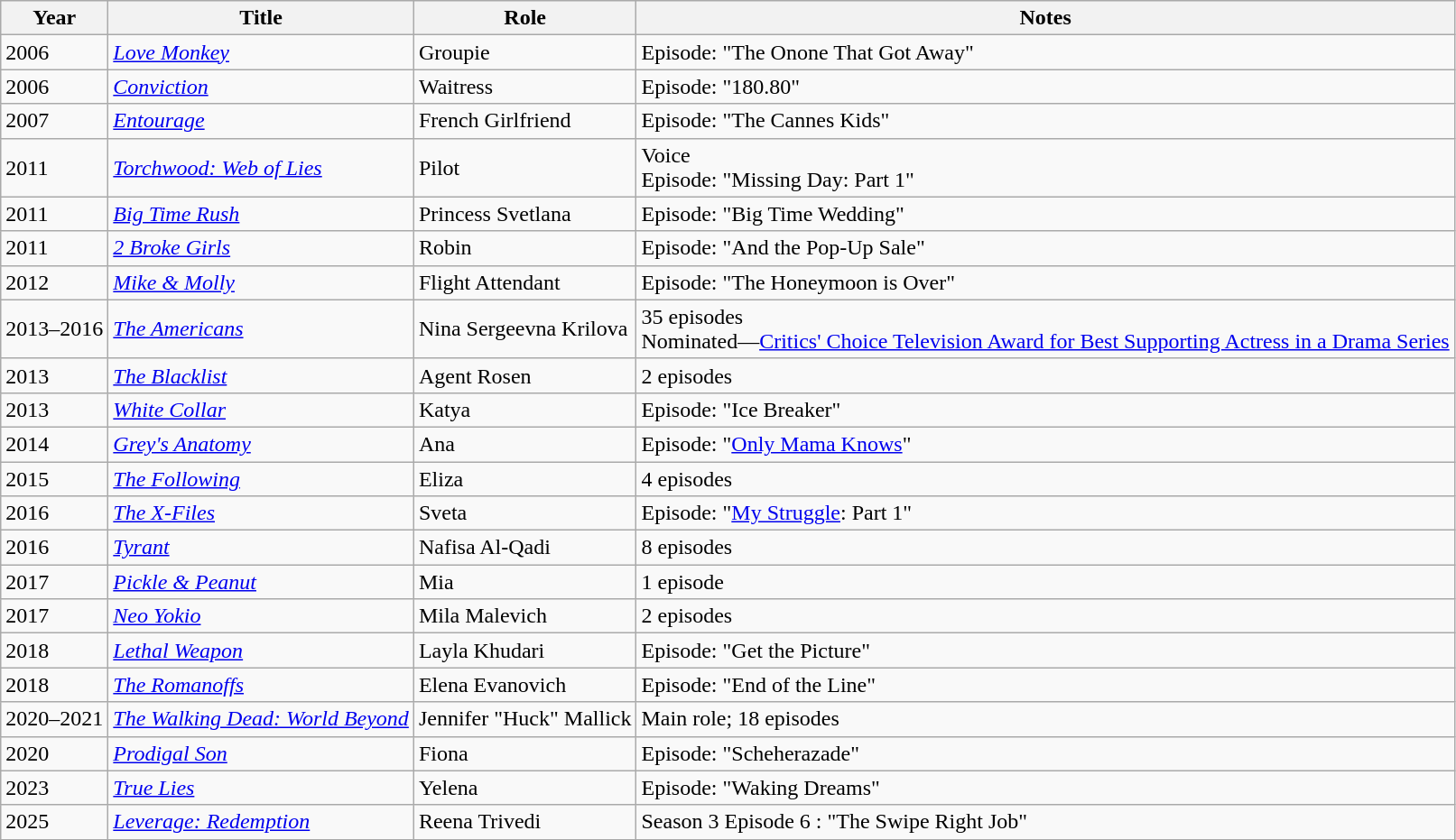<table class="wikitable sortable">
<tr>
<th>Year</th>
<th>Title</th>
<th>Role</th>
<th class="unsortable">Notes</th>
</tr>
<tr>
<td>2006</td>
<td><em><a href='#'>Love Monkey</a></em></td>
<td>Groupie</td>
<td>Episode: "The Onone That Got Away"</td>
</tr>
<tr>
<td>2006</td>
<td><em><a href='#'>Conviction</a></em></td>
<td>Waitress</td>
<td>Episode: "180.80"</td>
</tr>
<tr>
<td>2007</td>
<td><em><a href='#'>Entourage</a></em></td>
<td>French Girlfriend</td>
<td>Episode: "The Cannes Kids"</td>
</tr>
<tr>
<td>2011</td>
<td><em><a href='#'>Torchwood: Web of Lies</a></em></td>
<td>Pilot</td>
<td>Voice<br>Episode: "Missing Day: Part 1"</td>
</tr>
<tr>
<td>2011</td>
<td><em><a href='#'>Big Time Rush</a></em></td>
<td>Princess Svetlana</td>
<td>Episode: "Big Time Wedding"</td>
</tr>
<tr>
<td>2011</td>
<td><em><a href='#'>2 Broke Girls</a></em></td>
<td>Robin</td>
<td>Episode: "And the Pop-Up Sale"</td>
</tr>
<tr>
<td>2012</td>
<td><em><a href='#'>Mike & Molly</a></em></td>
<td>Flight Attendant</td>
<td>Episode: "The Honeymoon is Over"</td>
</tr>
<tr>
<td>2013–2016</td>
<td><em><a href='#'>The Americans</a></em></td>
<td>Nina Sergeevna Krilova</td>
<td>35 episodes<br>Nominated—<a href='#'>Critics' Choice Television Award for Best Supporting Actress in a Drama Series</a></td>
</tr>
<tr>
<td>2013</td>
<td><em><a href='#'>The Blacklist</a></em></td>
<td>Agent Rosen</td>
<td>2 episodes</td>
</tr>
<tr>
<td>2013</td>
<td><em><a href='#'>White Collar</a></em></td>
<td>Katya</td>
<td>Episode: "Ice Breaker"</td>
</tr>
<tr>
<td>2014</td>
<td><em><a href='#'>Grey's Anatomy</a></em></td>
<td>Ana</td>
<td>Episode: "<a href='#'>Only Mama Knows</a>"</td>
</tr>
<tr>
<td>2015</td>
<td><em><a href='#'>The Following</a></em></td>
<td>Eliza</td>
<td>4 episodes</td>
</tr>
<tr>
<td>2016</td>
<td><em><a href='#'>The X-Files</a></em></td>
<td>Sveta</td>
<td>Episode: "<a href='#'>My Struggle</a>: Part 1"</td>
</tr>
<tr>
<td>2016</td>
<td><em><a href='#'>Tyrant</a></em></td>
<td>Nafisa Al-Qadi</td>
<td>8 episodes</td>
</tr>
<tr>
<td>2017</td>
<td><em><a href='#'>Pickle & Peanut</a></em></td>
<td>Mia</td>
<td>1 episode</td>
</tr>
<tr>
<td>2017</td>
<td><em><a href='#'>Neo Yokio</a></em></td>
<td>Mila Malevich</td>
<td>2 episodes</td>
</tr>
<tr>
<td>2018</td>
<td><em><a href='#'>Lethal Weapon</a></em></td>
<td>Layla Khudari</td>
<td>Episode: "Get the Picture"</td>
</tr>
<tr>
<td>2018</td>
<td><em><a href='#'>The Romanoffs</a></em></td>
<td>Elena Evanovich</td>
<td>Episode: "End of the Line"</td>
</tr>
<tr>
<td>2020–2021</td>
<td><em><a href='#'>The Walking Dead: World Beyond</a></em></td>
<td>Jennifer "Huck" Mallick</td>
<td>Main role; 18 episodes</td>
</tr>
<tr>
<td>2020</td>
<td><em><a href='#'>Prodigal Son</a></em></td>
<td>Fiona</td>
<td>Episode: "Scheherazade"</td>
</tr>
<tr>
<td>2023</td>
<td><em><a href='#'>True Lies</a></em></td>
<td>Yelena</td>
<td>Episode: "Waking Dreams"</td>
</tr>
<tr>
<td>2025</td>
<td><em><a href='#'>Leverage: Redemption</a></em></td>
<td>Reena Trivedi</td>
<td>Season 3 Episode 6 : "The Swipe Right Job"</td>
</tr>
</table>
